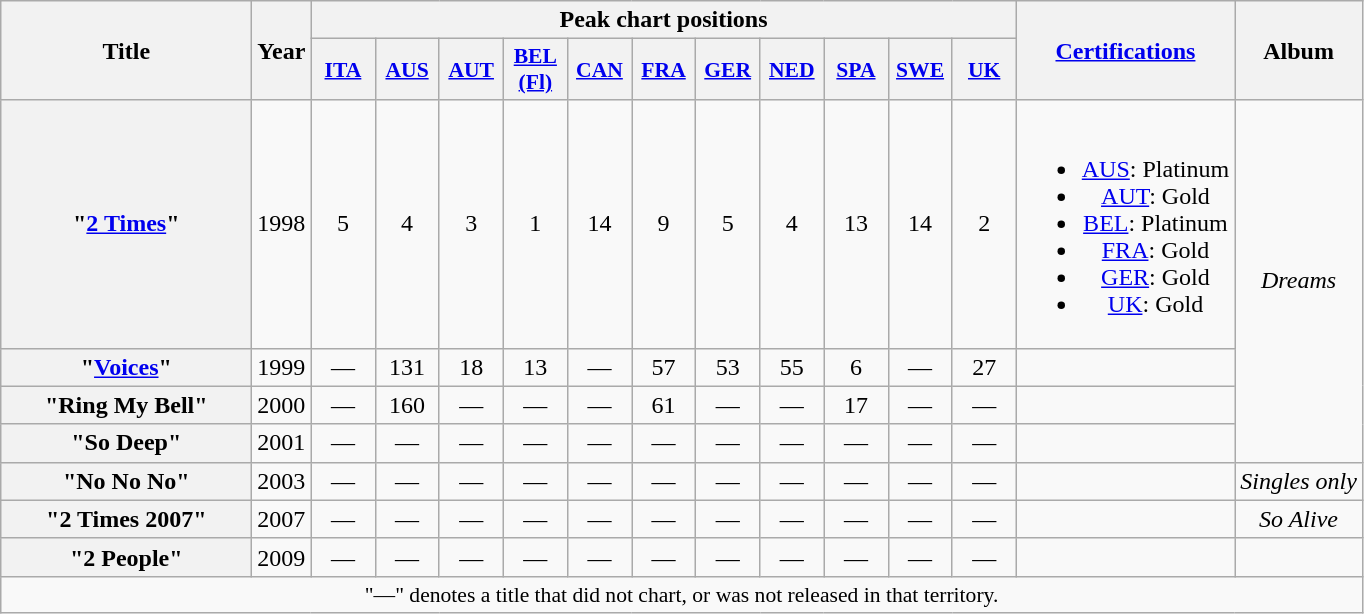<table class="wikitable plainrowheaders" style="text-align:center;">
<tr>
<th scope="col" rowspan="2" style="width:10em">Title</th>
<th scope="col" rowspan="2">Year</th>
<th scope="col" colspan="11">Peak chart positions</th>
<th scope="col" rowspan="2"><a href='#'>Certifications</a></th>
<th scope="col" rowspan="2">Album</th>
</tr>
<tr>
<th scope="col" style="width:2.5em;font-size:90%;"><a href='#'>ITA</a><br></th>
<th scope="col" style="width:2.5em;font-size:90%;"><a href='#'>AUS</a><br></th>
<th scope="col" style="width:2.5em;font-size:90%;"><a href='#'>AUT</a><br></th>
<th scope="col" style="width:2.5em;font-size:90%;"><a href='#'>BEL<br>(Fl)</a><br></th>
<th scope="col" style="width:2.5em;font-size:90%;"><a href='#'>CAN</a><br></th>
<th scope="col" style="width:2.5em;font-size:90%;"><a href='#'>FRA</a><br></th>
<th scope="col" style="width:2.5em;font-size:90%;"><a href='#'>GER</a><br></th>
<th scope="col" style="width:2.5em;font-size:90%;"><a href='#'>NED</a><br></th>
<th scope="col" style="width:2.5em;font-size:90%;"><a href='#'>SPA</a><br></th>
<th scope="col" style="width:2.5em;font-size:90%;"><a href='#'>SWE</a><br></th>
<th scope="col" style="width:2.5em;font-size:90%;"><a href='#'>UK</a><br></th>
</tr>
<tr>
<th scope="row">"<a href='#'>2 Times</a>"</th>
<td>1998</td>
<td>5</td>
<td>4</td>
<td>3</td>
<td>1</td>
<td>14</td>
<td>9</td>
<td>5</td>
<td>4</td>
<td>13</td>
<td>14</td>
<td>2</td>
<td><br><ul><li><a href='#'>AUS</a>: Platinum</li><li><a href='#'>AUT</a>: Gold</li><li><a href='#'>BEL</a>: Platinum</li><li><a href='#'>FRA</a>: Gold</li><li><a href='#'>GER</a>: Gold</li><li><a href='#'>UK</a>: Gold</li></ul></td>
<td rowspan="4"><em>Dreams</em></td>
</tr>
<tr>
<th scope="row">"<a href='#'>Voices</a>"</th>
<td>1999</td>
<td>—</td>
<td>131</td>
<td>18</td>
<td>13</td>
<td>—</td>
<td>57</td>
<td>53</td>
<td>55</td>
<td>6</td>
<td>—</td>
<td>27</td>
<td></td>
</tr>
<tr>
<th scope="row">"Ring My Bell"</th>
<td rowspan="1">2000</td>
<td>—</td>
<td>160</td>
<td>—</td>
<td>—</td>
<td>—</td>
<td>61</td>
<td>—</td>
<td>—</td>
<td>17</td>
<td>—</td>
<td>—</td>
<td></td>
</tr>
<tr>
<th scope="row">"So Deep"</th>
<td rowspan="1">2001</td>
<td>—</td>
<td>—</td>
<td>—</td>
<td>—</td>
<td>—</td>
<td>—</td>
<td>—</td>
<td>—</td>
<td>—</td>
<td>—</td>
<td>—</td>
<td></td>
</tr>
<tr>
<th scope="row">"No No No"</th>
<td rowspan="1">2003</td>
<td>—</td>
<td>—</td>
<td>—</td>
<td>—</td>
<td>—</td>
<td>—</td>
<td>—</td>
<td>—</td>
<td>—</td>
<td>—</td>
<td>—</td>
<td></td>
<td rowspan="1"><em>Singles only</em></td>
</tr>
<tr>
<th scope="row">"2 Times 2007"</th>
<td rowspan="1">2007</td>
<td>—</td>
<td>—</td>
<td>—</td>
<td>—</td>
<td>—</td>
<td>—</td>
<td>—</td>
<td>—</td>
<td>—</td>
<td>—</td>
<td>—</td>
<td></td>
<td rowspan="1"><em>So Alive</em></td>
</tr>
<tr>
<th scope="row">"2 People"</th>
<td rowspan="1">2009</td>
<td>—</td>
<td>—</td>
<td>—</td>
<td>—</td>
<td>—</td>
<td>—</td>
<td>—</td>
<td>—</td>
<td>—</td>
<td>—</td>
<td>—</td>
<td></td>
</tr>
<tr>
<td colspan="17" style="font-size:90%">"—" denotes a title that did not chart, or was not released in that territory.</td>
</tr>
</table>
